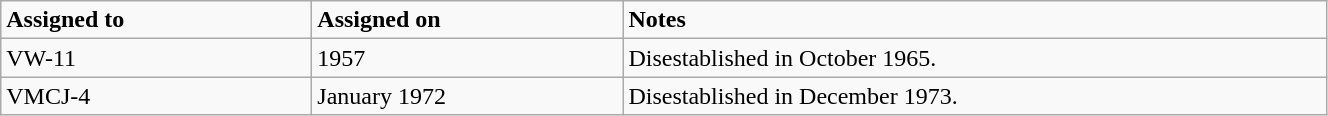<table class="wikitable" style="width: 70%;">
<tr>
<td style="width: 200px;"><strong>Assigned to</strong></td>
<td style="width: 200px;"><strong>Assigned on</strong></td>
<td><strong>Notes</strong></td>
</tr>
<tr>
<td>VW-11</td>
<td>1957</td>
<td>Disestablished in October 1965.</td>
</tr>
<tr>
<td>VMCJ-4</td>
<td>January 1972</td>
<td>Disestablished in December 1973.</td>
</tr>
</table>
